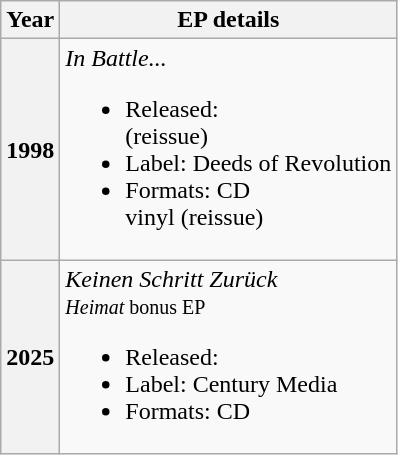<table class="wikitable plainrowheaders" style="text-align:center;">
<tr>
<th>Year</th>
<th>EP details</th>
</tr>
<tr>
<th scope="row">1998</th>
<td align=left><em>In Battle...</em><br><ul><li>Released: <br> (reissue)</li><li>Label: Deeds of Revolution</li><li>Formats: CD<br>vinyl (reissue)</li></ul></td>
</tr>
<tr>
<th scope="row">2025</th>
<td align=left><em>Keinen Schritt Zurück</em><br><small><em>Heimat</em> bonus EP</small><ul><li>Released: </li><li>Label: Century Media</li><li>Formats: CD</li></ul></td>
</tr>
</table>
